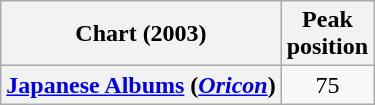<table class="wikitable plainrowheaders">
<tr>
<th>Chart (2003)</th>
<th>Peak<br>position</th>
</tr>
<tr>
<th scope="row"><a href='#'>Japanese Albums</a> (<em><a href='#'>Oricon</a></em>)</th>
<td align="center">75</td>
</tr>
</table>
